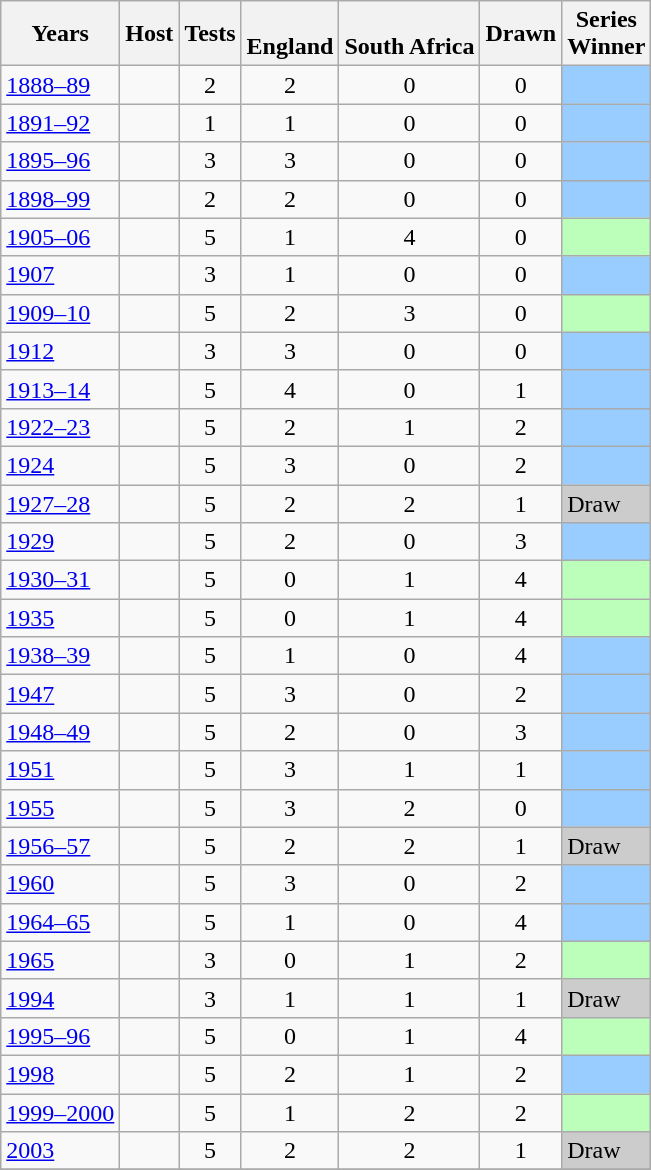<table class="sortable wikitable">
<tr>
<th>Years</th>
<th>Host</th>
<th>Tests</th>
<th><br>England</th>
<th><br>South Africa</th>
<th>Drawn</th>
<th class="unsortable">Series<br>Winner</th>
</tr>
<tr>
<td><a href='#'>1888–89</a></td>
<td></td>
<td align=center>2</td>
<td align=center>2</td>
<td align=center>0</td>
<td align=center>0</td>
<td bgcolor="#99ccff"></td>
</tr>
<tr>
<td><a href='#'>1891–92</a></td>
<td></td>
<td align=center>1</td>
<td align=center>1</td>
<td align=center>0</td>
<td align=center>0</td>
<td bgcolor="#99ccff"></td>
</tr>
<tr>
<td><a href='#'>1895–96</a></td>
<td></td>
<td align=center>3</td>
<td align=center>3</td>
<td align=center>0</td>
<td align=center>0</td>
<td bgcolor="#99ccff"></td>
</tr>
<tr>
<td><a href='#'>1898–99</a></td>
<td></td>
<td align=center>2</td>
<td align=center>2</td>
<td align=center>0</td>
<td align=center>0</td>
<td bgcolor="#99ccff"></td>
</tr>
<tr>
<td><a href='#'>1905–06</a></td>
<td></td>
<td align=center>5</td>
<td align=center>1</td>
<td align=center>4</td>
<td align=center>0</td>
<td bgcolor="#bbffbb"></td>
</tr>
<tr>
<td><a href='#'>1907</a></td>
<td></td>
<td align=center>3</td>
<td align=center>1</td>
<td align=center>0</td>
<td align=center>0</td>
<td bgcolor="#99ccff"></td>
</tr>
<tr>
<td><a href='#'>1909–10</a></td>
<td></td>
<td align=center>5</td>
<td align=center>2</td>
<td align=center>3</td>
<td align=center>0</td>
<td bgcolor="#bbffbb"></td>
</tr>
<tr>
<td><a href='#'>1912</a></td>
<td></td>
<td align=center>3</td>
<td align=center>3</td>
<td align=center>0</td>
<td align=center>0</td>
<td bgcolor="#99ccff"></td>
</tr>
<tr>
<td><a href='#'>1913–14</a></td>
<td></td>
<td align=center>5</td>
<td align=center>4</td>
<td align=center>0</td>
<td align=center>1</td>
<td bgcolor="#99ccff"></td>
</tr>
<tr>
<td><a href='#'>1922–23</a></td>
<td></td>
<td align=center>5</td>
<td align=center>2</td>
<td align=center>1</td>
<td align=center>2</td>
<td bgcolor="#99ccff"></td>
</tr>
<tr>
<td><a href='#'>1924</a></td>
<td></td>
<td align=center>5</td>
<td align=center>3</td>
<td align=center>0</td>
<td align=center>2</td>
<td bgcolor="#99ccff"></td>
</tr>
<tr>
<td><a href='#'>1927–28</a></td>
<td></td>
<td align=center>5</td>
<td align=center>2</td>
<td align=center>2</td>
<td align=center>1</td>
<td bgcolor="#cccccc">Draw</td>
</tr>
<tr>
<td><a href='#'>1929</a></td>
<td></td>
<td align=center>5</td>
<td align=center>2</td>
<td align=center>0</td>
<td align=center>3</td>
<td bgcolor="#99ccff"></td>
</tr>
<tr>
<td><a href='#'>1930–31</a></td>
<td></td>
<td align=center>5</td>
<td align=center>0</td>
<td align=center>1</td>
<td align=center>4</td>
<td bgcolor="#bbffbb"></td>
</tr>
<tr>
<td><a href='#'>1935</a></td>
<td></td>
<td align=center>5</td>
<td align=center>0</td>
<td align=center>1</td>
<td align=center>4</td>
<td bgcolor="#bbffbb"></td>
</tr>
<tr>
<td><a href='#'>1938–39</a></td>
<td></td>
<td align=center>5</td>
<td align=center>1</td>
<td align=center>0</td>
<td align=center>4</td>
<td bgcolor="#99ccff"></td>
</tr>
<tr>
<td><a href='#'>1947</a></td>
<td></td>
<td align=center>5</td>
<td align=center>3</td>
<td align=center>0</td>
<td align=center>2</td>
<td bgcolor="#99ccff"></td>
</tr>
<tr>
<td><a href='#'>1948–49</a></td>
<td></td>
<td align=center>5</td>
<td align=center>2</td>
<td align=center>0</td>
<td align=center>3</td>
<td bgcolor="#99ccff"></td>
</tr>
<tr>
<td><a href='#'>1951</a></td>
<td></td>
<td align=center>5</td>
<td align=center>3</td>
<td align=center>1</td>
<td align=center>1</td>
<td bgcolor="#99ccff"></td>
</tr>
<tr>
<td><a href='#'>1955</a></td>
<td></td>
<td align=center>5</td>
<td align=center>3</td>
<td align=center>2</td>
<td align=center>0</td>
<td bgcolor="#99ccff"></td>
</tr>
<tr>
<td><a href='#'>1956–57</a></td>
<td></td>
<td align=center>5</td>
<td align=center>2</td>
<td align=center>2</td>
<td align=center>1</td>
<td bgcolor="#cccccc">Draw</td>
</tr>
<tr>
<td><a href='#'>1960</a></td>
<td></td>
<td align=center>5</td>
<td align=center>3</td>
<td align=center>0</td>
<td align=center>2</td>
<td bgcolor="#99ccff"></td>
</tr>
<tr>
<td><a href='#'>1964–65</a></td>
<td></td>
<td align=center>5</td>
<td align=center>1</td>
<td align=center>0</td>
<td align=center>4</td>
<td bgcolor="#99ccff"></td>
</tr>
<tr>
<td><a href='#'>1965</a></td>
<td></td>
<td align=center>3</td>
<td align=center>0</td>
<td align=center>1</td>
<td align=center>2</td>
<td bgcolor="#bbffbb"></td>
</tr>
<tr>
<td><a href='#'>1994</a></td>
<td></td>
<td align=center>3</td>
<td align=center>1</td>
<td align=center>1</td>
<td align=center>1</td>
<td bgcolor="#cccccc">Draw</td>
</tr>
<tr>
<td><a href='#'>1995–96</a></td>
<td></td>
<td align=center>5</td>
<td align=center>0</td>
<td align=center>1</td>
<td align=center>4</td>
<td bgcolor="#bbffbb"></td>
</tr>
<tr>
<td><a href='#'>1998</a></td>
<td></td>
<td align=center>5</td>
<td align=center>2</td>
<td align=center>1</td>
<td align=center>2</td>
<td bgcolor="#99ccff"></td>
</tr>
<tr>
<td><a href='#'>1999–2000</a></td>
<td></td>
<td align=center>5</td>
<td align=center>1</td>
<td align=center>2</td>
<td align=center>2</td>
<td bgcolor="#bbffbb"></td>
</tr>
<tr>
<td><a href='#'>2003</a></td>
<td></td>
<td align=center>5</td>
<td align=center>2</td>
<td align=center>2</td>
<td align=center>1</td>
<td bgcolor="#cccccc">Draw</td>
</tr>
<tr>
</tr>
</table>
